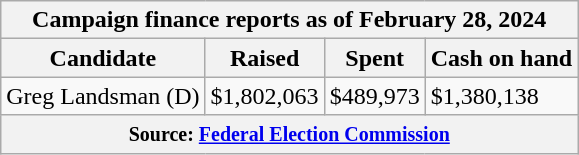<table class="wikitable sortable">
<tr>
<th colspan=4>Campaign finance reports as of February 28, 2024</th>
</tr>
<tr style="text-align:center;">
<th>Candidate</th>
<th>Raised</th>
<th>Spent</th>
<th>Cash on hand</th>
</tr>
<tr>
<td>Greg Landsman (D)</td>
<td>$1,802,063</td>
<td>$489,973</td>
<td>$1,380,138</td>
</tr>
<tr>
<th colspan="4"><small>Source: <a href='#'>Federal Election Commission</a></small></th>
</tr>
</table>
